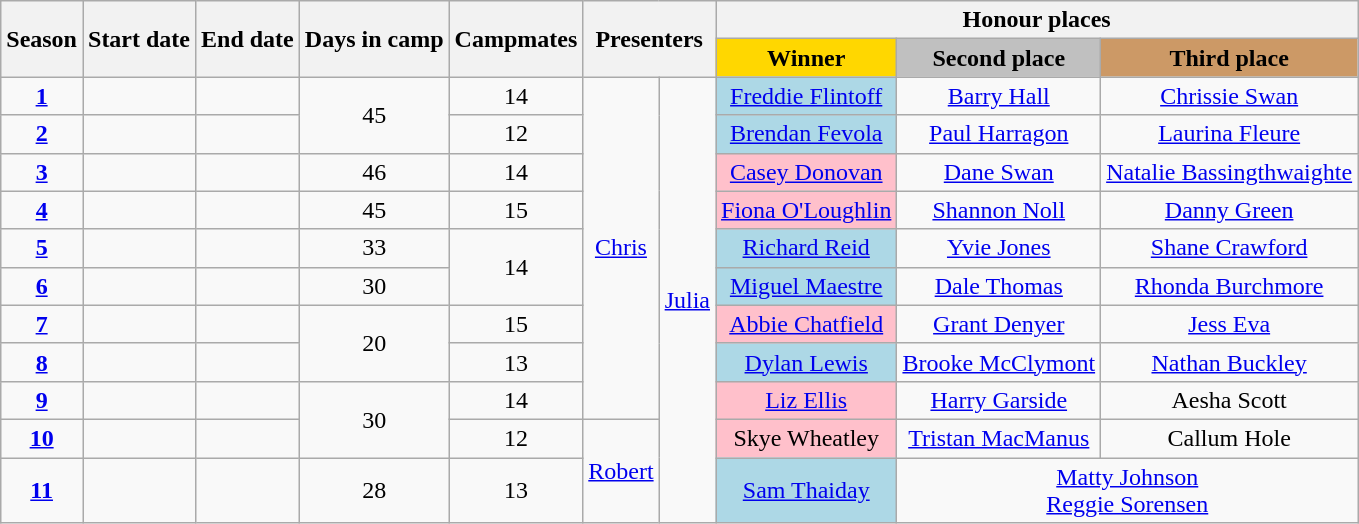<table class="wikitable plainrowheaders" style="text-align:center;">
<tr>
<th rowspan="2">Season</th>
<th rowspan="2">Start date</th>
<th rowspan="2">End date</th>
<th rowspan="2">Days in camp</th>
<th rowspan="2">Campmates</th>
<th colspan="2"; rowspan="2">Presenters</th>
<th colspan="3">Honour places</th>
</tr>
<tr>
<th style="background:gold;">Winner</th>
<th style="background:silver;">Second place</th>
<th style="background:#c96;">Third place</th>
</tr>
<tr>
<td><strong><a href='#'>1</a></strong></td>
<td></td>
<td></td>
<td rowspan="2">45</td>
<td>14</td>
<td rowspan="9"><a href='#'>Chris</a></td>
<td rowspan="11"><a href='#'>Julia</a></td>
<td style="background:lightblue;"><a href='#'>Freddie Flintoff</a></td>
<td><a href='#'>Barry Hall</a></td>
<td><a href='#'>Chrissie Swan</a></td>
</tr>
<tr>
<td><strong><a href='#'>2</a></strong></td>
<td></td>
<td></td>
<td>12</td>
<td style="background:lightblue;"><a href='#'>Brendan Fevola</a></td>
<td><a href='#'>Paul Harragon</a></td>
<td><a href='#'>Laurina Fleure</a></td>
</tr>
<tr>
<td><strong><a href='#'>3</a></strong></td>
<td></td>
<td></td>
<td>46</td>
<td>14</td>
<td style="background:pink;"><a href='#'>Casey Donovan</a></td>
<td><a href='#'>Dane Swan</a></td>
<td><a href='#'>Natalie Bassingthwaighte</a></td>
</tr>
<tr>
<td><strong><a href='#'>4</a></strong></td>
<td></td>
<td></td>
<td>45</td>
<td>15</td>
<td style="background:pink;"><a href='#'>Fiona O'Loughlin</a></td>
<td><a href='#'>Shannon Noll</a></td>
<td><a href='#'>Danny Green</a></td>
</tr>
<tr>
<td><strong><a href='#'>5</a></strong></td>
<td></td>
<td></td>
<td>33</td>
<td rowspan="2">14</td>
<td style="background:lightblue;"><a href='#'>Richard Reid</a></td>
<td><a href='#'>Yvie Jones</a></td>
<td><a href='#'>Shane Crawford</a></td>
</tr>
<tr>
<td><strong><a href='#'>6</a></strong></td>
<td></td>
<td></td>
<td>30</td>
<td style="background:lightblue;"><a href='#'>Miguel Maestre</a></td>
<td><a href='#'>Dale Thomas</a></td>
<td><a href='#'>Rhonda Burchmore</a></td>
</tr>
<tr>
<td><strong><a href='#'>7</a></strong></td>
<td></td>
<td></td>
<td rowspan="2">20</td>
<td>15</td>
<td style="background:pink;"><a href='#'>Abbie Chatfield</a></td>
<td><a href='#'>Grant Denyer</a></td>
<td><a href='#'>Jess Eva</a></td>
</tr>
<tr>
<td><strong><a href='#'>8</a></strong></td>
<td></td>
<td></td>
<td>13</td>
<td style="background:lightblue;"><a href='#'>Dylan Lewis</a></td>
<td><a href='#'>Brooke McClymont</a></td>
<td><a href='#'>Nathan Buckley</a></td>
</tr>
<tr>
<td><strong><a href='#'>9</a></strong></td>
<td></td>
<td></td>
<td rowspan="2">30</td>
<td>14</td>
<td style="background:pink;"><a href='#'>Liz Ellis</a></td>
<td><a href='#'>Harry Garside</a></td>
<td>Aesha Scott</td>
</tr>
<tr>
<td><strong><a href='#'>10</a></strong></td>
<td></td>
<td></td>
<td>12</td>
<td rowspan="2"><a href='#'>Robert</a></td>
<td style="background:pink;">Skye Wheatley</td>
<td><a href='#'>Tristan MacManus</a></td>
<td>Callum Hole</td>
</tr>
<tr>
<td><strong><a href='#'>11</a></strong></td>
<td></td>
<td></td>
<td>28</td>
<td>13</td>
<td style="background:lightblue;"><a href='#'>Sam Thaiday</a></td>
<td colspan="2"><a href='#'>Matty Johnson</a><br><a href='#'>Reggie Sorensen</a></td>
</tr>
</table>
